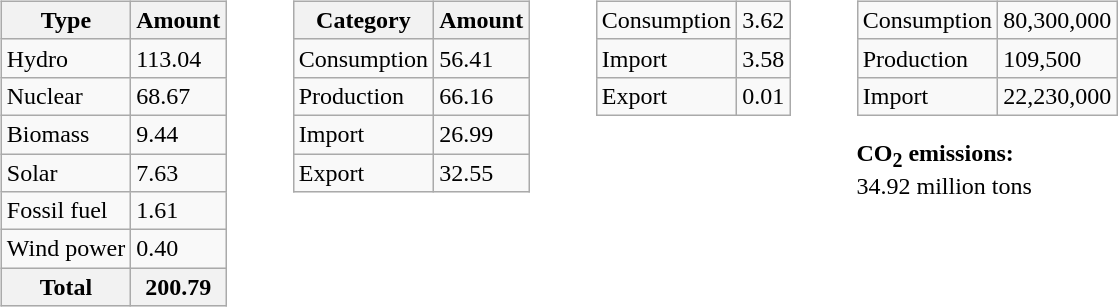<table>
<tr>
<td><br><table class=wikitable>
<tr>
<th>Type</th>
<th>Amount</th>
</tr>
<tr>
<td>Hydro</td>
<td>113.04</td>
</tr>
<tr>
<td>Nuclear</td>
<td>68.67</td>
</tr>
<tr>
<td>Biomass</td>
<td>9.44</td>
</tr>
<tr>
<td>Solar</td>
<td>7.63</td>
</tr>
<tr>
<td>Fossil fuel</td>
<td>1.61</td>
</tr>
<tr>
<td>Wind power</td>
<td>0.40</td>
</tr>
<tr>
<th>Total</th>
<th>200.79</th>
</tr>
</table>
</td>
<td width=15em>     </td>
<td valign=top><br><table class=wikitable>
<tr>
<th>Category</th>
<th>Amount</th>
</tr>
<tr>
<td>Consumption</td>
<td>56.41</td>
</tr>
<tr>
<td>Production</td>
<td>66.16</td>
</tr>
<tr>
<td>Import</td>
<td>26.99</td>
</tr>
<tr>
<td>Export</td>
<td>32.55</td>
</tr>
</table>
</td>
<td width=15em>     </td>
<td valign=top><br><table class=wikitable>
<tr>
<td>Consumption</td>
<td>3.62</td>
</tr>
<tr>
<td>Import</td>
<td>3.58</td>
</tr>
<tr>
<td>Export</td>
<td>0.01</td>
</tr>
</table>
</td>
<td width=15em>     </td>
<td valign=top><br><table class=wikitable>
<tr>
<td>Consumption</td>
<td>80,300,000</td>
</tr>
<tr>
<td>Production</td>
<td>109,500</td>
</tr>
<tr>
<td>Import</td>
<td>22,230,000</td>
</tr>
</table>
<strong>CO<sub>2</sub> emissions:</strong><br>34.92 million tons</td>
</tr>
</table>
